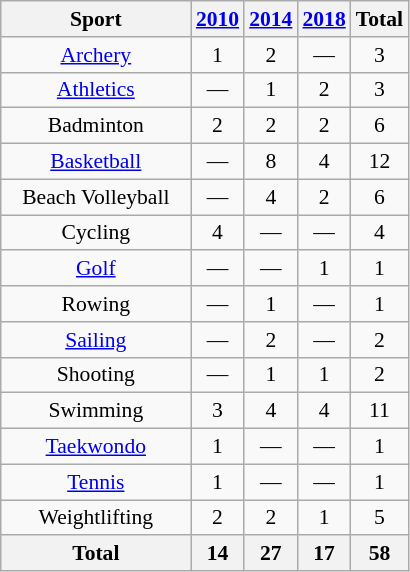<table class="wikitable sortable" style="text-align:center; font-size:90%">
<tr>
<th width=120>Sport</th>
<th><a href='#'>2010</a></th>
<th><a href='#'>2014</a></th>
<th><a href='#'>2018</a></th>
<th>Total</th>
</tr>
<tr>
<td><a href='#'>Archery</a></td>
<td>1</td>
<td>2</td>
<td>—</td>
<td>3</td>
</tr>
<tr>
<td><a href='#'>Athletics</a></td>
<td>—</td>
<td>1</td>
<td>2</td>
<td>3</td>
</tr>
<tr>
<td>Badminton</td>
<td>2</td>
<td>2</td>
<td>2</td>
<td>6</td>
</tr>
<tr>
<td><a href='#'>Basketball</a></td>
<td>—</td>
<td>8</td>
<td>4</td>
<td>12</td>
</tr>
<tr>
<td>Beach Volleyball</td>
<td>—</td>
<td>4</td>
<td>2</td>
<td>6</td>
</tr>
<tr>
<td>Cycling</td>
<td>4</td>
<td>—</td>
<td>—</td>
<td>4</td>
</tr>
<tr>
<td><a href='#'>Golf</a></td>
<td>—</td>
<td>—</td>
<td>1</td>
<td>1</td>
</tr>
<tr>
<td>Rowing</td>
<td>—</td>
<td>1</td>
<td>—</td>
<td>1</td>
</tr>
<tr>
<td><a href='#'>Sailing</a></td>
<td>—</td>
<td>2</td>
<td>—</td>
<td>2</td>
</tr>
<tr>
<td>Shooting</td>
<td>—</td>
<td>1</td>
<td>1</td>
<td>2</td>
</tr>
<tr>
<td>Swimming</td>
<td>3</td>
<td>4</td>
<td>4</td>
<td>11</td>
</tr>
<tr>
<td><a href='#'>Taekwondo</a></td>
<td>1</td>
<td>—</td>
<td>—</td>
<td>1</td>
</tr>
<tr>
<td><a href='#'>Tennis</a></td>
<td>1</td>
<td>—</td>
<td>—</td>
<td>1</td>
</tr>
<tr>
<td>Weightlifting</td>
<td>2</td>
<td>2</td>
<td>1</td>
<td>5</td>
</tr>
<tr>
<th>Total</th>
<th>14</th>
<th>27</th>
<th>17</th>
<th>58</th>
</tr>
</table>
